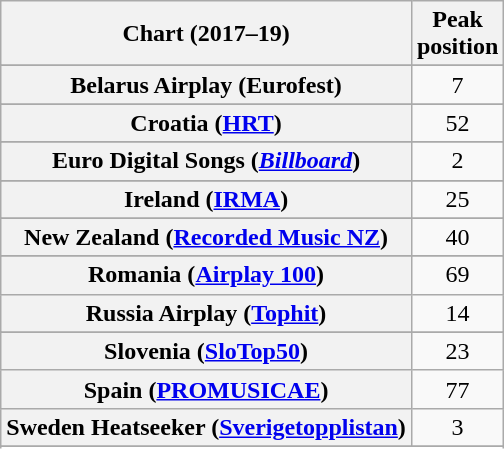<table class="wikitable sortable plainrowheaders" style="text-align:center">
<tr>
<th scope="col">Chart (2017–19)</th>
<th scope="col">Peak<br>position</th>
</tr>
<tr>
</tr>
<tr>
</tr>
<tr>
<th scope="row">Belarus Airplay (Eurofest)</th>
<td>7</td>
</tr>
<tr>
</tr>
<tr>
</tr>
<tr>
<th scope="row">Croatia (<a href='#'>HRT</a>)</th>
<td>52</td>
</tr>
<tr>
</tr>
<tr>
<th scope="row">Euro Digital Songs (<em><a href='#'>Billboard</a></em>)</th>
<td>2</td>
</tr>
<tr>
</tr>
<tr>
</tr>
<tr>
</tr>
<tr>
</tr>
<tr>
<th scope="row">Ireland (<a href='#'>IRMA</a>)</th>
<td>25</td>
</tr>
<tr>
</tr>
<tr>
</tr>
<tr>
</tr>
<tr>
<th scope="row">New Zealand (<a href='#'>Recorded Music NZ</a>)</th>
<td>40</td>
</tr>
<tr>
</tr>
<tr>
</tr>
<tr>
<th scope="row">Romania (<a href='#'>Airplay 100</a>)</th>
<td>69</td>
</tr>
<tr>
<th scope="row">Russia Airplay (<a href='#'>Tophit</a>)</th>
<td>14</td>
</tr>
<tr>
</tr>
<tr>
</tr>
<tr>
</tr>
<tr>
<th scope="row">Slovenia (<a href='#'>SloTop50</a>)</th>
<td>23</td>
</tr>
<tr>
<th scope="row">Spain (<a href='#'>PROMUSICAE</a>)</th>
<td>77</td>
</tr>
<tr>
<th scope="row">Sweden Heatseeker (<a href='#'>Sverigetopplistan</a>)</th>
<td>3</td>
</tr>
<tr>
</tr>
<tr>
</tr>
<tr>
</tr>
<tr>
</tr>
</table>
